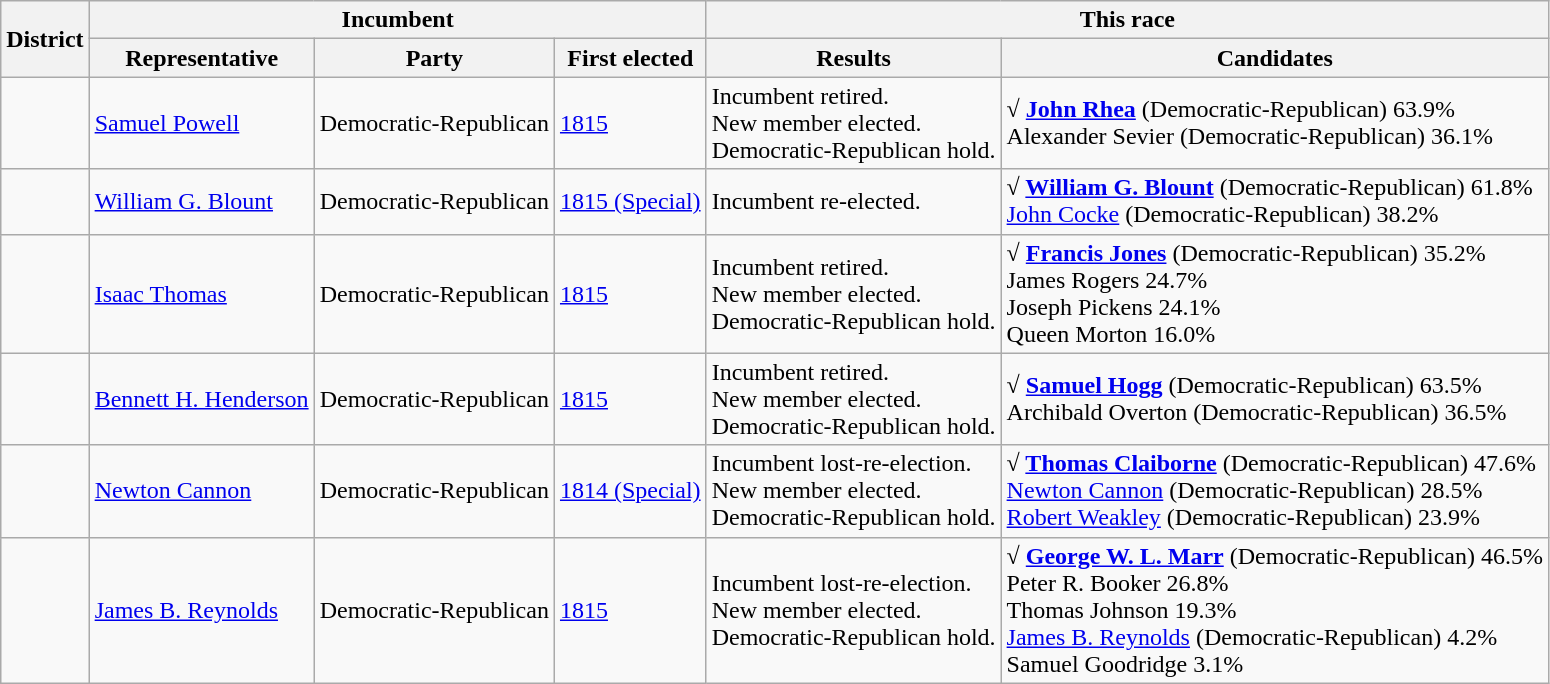<table class=wikitable>
<tr>
<th rowspan=2>District</th>
<th colspan=3>Incumbent</th>
<th colspan=2>This race</th>
</tr>
<tr>
<th>Representative</th>
<th>Party</th>
<th>First elected</th>
<th>Results</th>
<th>Candidates</th>
</tr>
<tr>
<td></td>
<td><a href='#'>Samuel Powell</a></td>
<td>Democratic-Republican</td>
<td><a href='#'>1815</a></td>
<td>Incumbent retired.<br>New member elected.<br>Democratic-Republican hold.</td>
<td nowrap><strong>√ <a href='#'>John Rhea</a></strong> (Democratic-Republican) 63.9%<br>Alexander Sevier (Democratic-Republican) 36.1%</td>
</tr>
<tr>
<td></td>
<td><a href='#'>William G. Blount</a></td>
<td>Democratic-Republican</td>
<td><a href='#'>1815 (Special)</a></td>
<td>Incumbent re-elected.</td>
<td nowrap><strong>√ <a href='#'>William G. Blount</a></strong> (Democratic-Republican) 61.8%<br><a href='#'>John Cocke</a> (Democratic-Republican) 38.2%</td>
</tr>
<tr>
<td></td>
<td><a href='#'>Isaac Thomas</a></td>
<td>Democratic-Republican</td>
<td><a href='#'>1815</a></td>
<td>Incumbent retired.<br>New member elected.<br>Democratic-Republican hold.</td>
<td nowrap><strong>√ <a href='#'>Francis Jones</a></strong> (Democratic-Republican) 35.2%<br>James Rogers 24.7%<br>Joseph Pickens 24.1%<br>Queen Morton 16.0%</td>
</tr>
<tr>
<td></td>
<td><a href='#'>Bennett H. Henderson</a></td>
<td>Democratic-Republican</td>
<td><a href='#'>1815</a></td>
<td>Incumbent retired.<br>New member elected.<br>Democratic-Republican hold.</td>
<td nowrap><strong>√ <a href='#'>Samuel Hogg</a></strong> (Democratic-Republican) 63.5%<br>Archibald Overton (Democratic-Republican) 36.5%</td>
</tr>
<tr>
<td></td>
<td><a href='#'>Newton Cannon</a></td>
<td>Democratic-Republican</td>
<td><a href='#'>1814 (Special)</a></td>
<td>Incumbent lost-re-election.<br>New member elected.<br>Democratic-Republican hold.</td>
<td nowrap><strong>√ <a href='#'>Thomas Claiborne</a></strong> (Democratic-Republican) 47.6%<br><a href='#'>Newton Cannon</a> (Democratic-Republican) 28.5%<br><a href='#'>Robert Weakley</a> (Democratic-Republican) 23.9%</td>
</tr>
<tr>
<td></td>
<td><a href='#'>James B. Reynolds</a></td>
<td>Democratic-Republican</td>
<td><a href='#'>1815</a></td>
<td>Incumbent lost-re-election.<br>New member elected.<br>Democratic-Republican hold.</td>
<td nowrap><strong>√ <a href='#'>George W. L. Marr</a></strong> (Democratic-Republican) 46.5%<br>Peter R. Booker 26.8%<br>Thomas Johnson 19.3%<br><a href='#'>James B. Reynolds</a> (Democratic-Republican) 4.2%<br>Samuel Goodridge 3.1%</td>
</tr>
</table>
